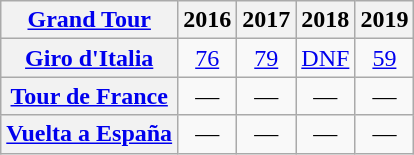<table class="wikitable plainrowheaders">
<tr>
<th scope="col"><a href='#'>Grand Tour</a></th>
<th scope="col">2016</th>
<th scope="col">2017</th>
<th scope="col">2018</th>
<th scope="col">2019</th>
</tr>
<tr style="text-align:center;">
<th scope="row"> <a href='#'>Giro d'Italia</a></th>
<td style="text-align:center;"><a href='#'>76</a></td>
<td style="text-align:center;"><a href='#'>79</a></td>
<td style="text-align:center;"><a href='#'>DNF</a></td>
<td style="text-align:center;"><a href='#'>59</a></td>
</tr>
<tr style="text-align:center;">
<th scope="row"> <a href='#'>Tour de France</a></th>
<td>—</td>
<td>—</td>
<td>—</td>
<td>—</td>
</tr>
<tr style="text-align:center;">
<th scope="row"> <a href='#'>Vuelta a España</a></th>
<td>—</td>
<td>—</td>
<td>—</td>
<td>—</td>
</tr>
</table>
